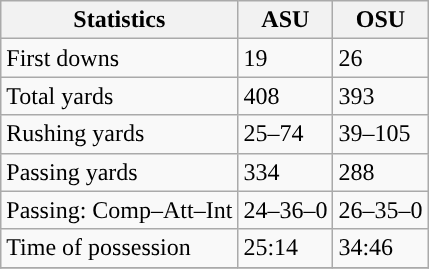<table class="wikitable" style="float: left;">
<tr>
<th>Statistics</th>
<th>ASU</th>
<th>OSU</th>
</tr>
<tr>
<td>First downs</td>
<td>19</td>
<td>26</td>
</tr>
<tr>
<td>Total yards</td>
<td>408</td>
<td>393</td>
</tr>
<tr>
<td>Rushing yards</td>
<td>25–74</td>
<td>39–105</td>
</tr>
<tr>
<td>Passing yards</td>
<td>334</td>
<td>288</td>
</tr>
<tr>
<td>Passing: Comp–Att–Int</td>
<td>24–36–0</td>
<td>26–35–0</td>
</tr>
<tr>
<td>Time of possession</td>
<td>25:14</td>
<td>34:46</td>
</tr>
<tr>
</tr>
</table>
